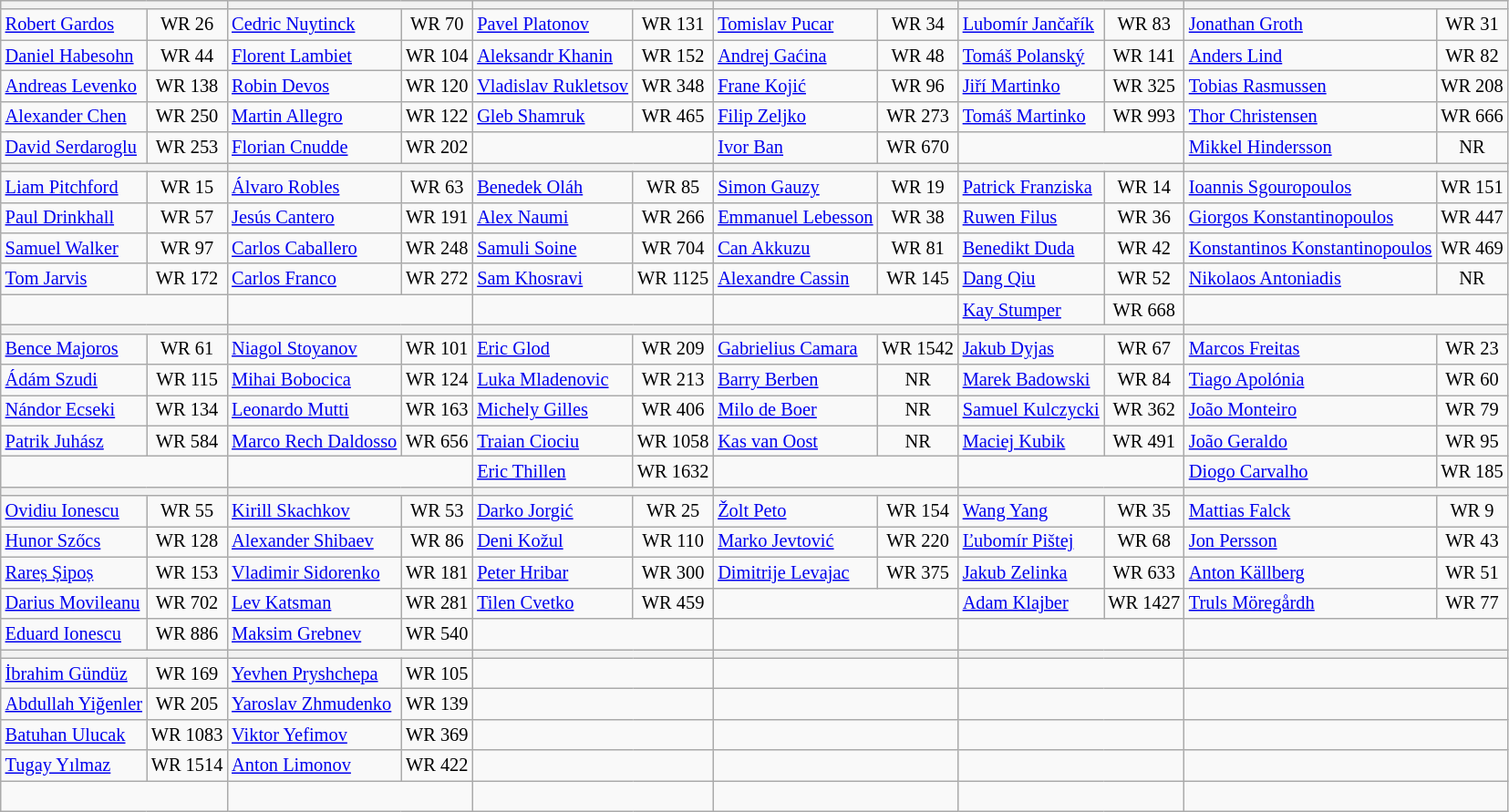<table class="wikitable" style="font-size:85%">
<tr>
<th colspan=2></th>
<th colspan=2></th>
<th colspan=2></th>
<th colspan=2></th>
<th colspan=2></th>
<th colspan=2></th>
</tr>
<tr>
<td><a href='#'>Robert Gardos</a></td>
<td align=center>WR 26</td>
<td><a href='#'>Cedric Nuytinck</a></td>
<td align=center>WR 70</td>
<td><a href='#'>Pavel Platonov</a></td>
<td align=center>WR 131</td>
<td><a href='#'>Tomislav Pucar</a></td>
<td align=center>WR 34</td>
<td><a href='#'>Lubomír Jančařík</a></td>
<td align=center>WR 83</td>
<td><a href='#'>Jonathan Groth</a></td>
<td align=center>WR 31</td>
</tr>
<tr>
<td><a href='#'>Daniel Habesohn</a></td>
<td align=center>WR 44</td>
<td><a href='#'>Florent Lambiet</a></td>
<td align=center>WR 104</td>
<td><a href='#'>Aleksandr Khanin</a></td>
<td align=center>WR 152</td>
<td><a href='#'>Andrej Gaćina</a></td>
<td align=center>WR 48</td>
<td><a href='#'>Tomáš Polanský</a></td>
<td align=center>WR 141</td>
<td><a href='#'>Anders Lind</a></td>
<td align=center>WR 82</td>
</tr>
<tr>
<td><a href='#'>Andreas Levenko</a></td>
<td align=center>WR 138</td>
<td><a href='#'>Robin Devos</a></td>
<td align=center>WR 120</td>
<td><a href='#'>Vladislav Rukletsov</a></td>
<td align=center>WR 348</td>
<td><a href='#'>Frane Kojić</a></td>
<td align=center>WR 96</td>
<td><a href='#'>Jiří Martinko</a></td>
<td align=center>WR 325</td>
<td><a href='#'>Tobias Rasmussen</a></td>
<td align=center>WR 208</td>
</tr>
<tr>
<td><a href='#'>Alexander Chen</a></td>
<td align=center>WR 250</td>
<td><a href='#'>Martin Allegro</a></td>
<td align=center>WR 122</td>
<td><a href='#'>Gleb Shamruk</a></td>
<td align=center>WR 465</td>
<td><a href='#'>Filip Zeljko</a></td>
<td align=center>WR 273</td>
<td><a href='#'>Tomáš Martinko</a></td>
<td align=center>WR 993</td>
<td><a href='#'>Thor Christensen</a></td>
<td align=center>WR 666</td>
</tr>
<tr>
<td><a href='#'>David Serdaroglu</a></td>
<td align=center>WR 253</td>
<td><a href='#'>Florian Cnudde</a></td>
<td align=center>WR 202</td>
<td colspan=2></td>
<td><a href='#'>Ivor Ban</a></td>
<td align=center>WR 670</td>
<td colspan=2></td>
<td><a href='#'>Mikkel Hindersson</a></td>
<td align=center>NR</td>
</tr>
<tr>
<th colspan=2></th>
<th colspan=2></th>
<th colspan=2></th>
<th colspan=2></th>
<th colspan=2></th>
<th colspan=2></th>
</tr>
<tr>
<td><a href='#'>Liam Pitchford</a></td>
<td align=center>WR 15</td>
<td><a href='#'>Álvaro Robles</a></td>
<td align=center>WR 63</td>
<td><a href='#'>Benedek Oláh</a></td>
<td align=center>WR 85</td>
<td><a href='#'>Simon Gauzy</a></td>
<td align=center>WR 19</td>
<td><a href='#'>Patrick Franziska</a></td>
<td align=center>WR 14</td>
<td><a href='#'>Ioannis Sgouropoulos</a></td>
<td align=center>WR 151</td>
</tr>
<tr>
<td><a href='#'>Paul Drinkhall</a></td>
<td align=center>WR 57</td>
<td><a href='#'>Jesús Cantero</a></td>
<td align=center>WR 191</td>
<td><a href='#'>Alex Naumi</a></td>
<td align=center>WR 266</td>
<td><a href='#'>Emmanuel Lebesson</a></td>
<td align=center>WR 38</td>
<td><a href='#'>Ruwen Filus</a></td>
<td align=center>WR 36</td>
<td><a href='#'>Giorgos Konstantinopoulos</a></td>
<td align=center>WR 447</td>
</tr>
<tr>
<td><a href='#'>Samuel Walker</a></td>
<td align=center>WR 97</td>
<td><a href='#'>Carlos Caballero</a></td>
<td align=center>WR 248</td>
<td><a href='#'>Samuli Soine</a></td>
<td align=center>WR 704</td>
<td><a href='#'>Can Akkuzu</a></td>
<td align=center>WR 81</td>
<td><a href='#'>Benedikt Duda</a></td>
<td align=center>WR 42</td>
<td><a href='#'>Konstantinos Konstantinopoulos</a></td>
<td align=center>WR 469</td>
</tr>
<tr>
<td><a href='#'>Tom Jarvis</a></td>
<td align=center>WR 172</td>
<td><a href='#'>Carlos Franco</a></td>
<td align=center>WR 272</td>
<td><a href='#'>Sam Khosravi</a></td>
<td align=center>WR 1125</td>
<td><a href='#'>Alexandre Cassin</a></td>
<td align=center>WR 145</td>
<td><a href='#'>Dang Qiu</a></td>
<td align=center>WR 52</td>
<td><a href='#'>Nikolaos Antoniadis</a></td>
<td align=center>NR</td>
</tr>
<tr>
<td colspan=2></td>
<td colspan=2></td>
<td colspan=2></td>
<td colspan=2></td>
<td><a href='#'>Kay Stumper</a></td>
<td align=center>WR 668</td>
<td colspan=2></td>
</tr>
<tr>
<th colspan=2></th>
<th colspan=2></th>
<th colspan=2></th>
<th colspan=2></th>
<th colspan=2></th>
<th colspan=2></th>
</tr>
<tr>
<td><a href='#'>Bence Majoros</a></td>
<td align=center>WR 61</td>
<td><a href='#'>Niagol Stoyanov</a></td>
<td align=center>WR 101</td>
<td><a href='#'>Eric Glod</a></td>
<td align=center>WR 209</td>
<td><a href='#'>Gabrielius Camara</a></td>
<td align=center>WR 1542</td>
<td><a href='#'>Jakub Dyjas</a></td>
<td align=center>WR 67</td>
<td><a href='#'>Marcos Freitas</a></td>
<td align=center>WR 23</td>
</tr>
<tr>
<td><a href='#'>Ádám Szudi</a></td>
<td align=center>WR 115</td>
<td><a href='#'>Mihai Bobocica</a></td>
<td align=center>WR 124</td>
<td><a href='#'>Luka Mladenovic</a></td>
<td align=center>WR 213</td>
<td><a href='#'>Barry Berben</a></td>
<td align=center>NR</td>
<td><a href='#'>Marek Badowski</a></td>
<td align=center>WR 84</td>
<td><a href='#'>Tiago Apolónia</a></td>
<td align=center>WR 60</td>
</tr>
<tr>
<td><a href='#'>Nándor Ecseki</a></td>
<td align=center>WR 134</td>
<td><a href='#'>Leonardo Mutti</a></td>
<td align=center>WR 163</td>
<td><a href='#'>Michely Gilles</a></td>
<td align=center>WR 406</td>
<td><a href='#'>Milo de Boer</a></td>
<td align=center>NR</td>
<td><a href='#'>Samuel Kulczycki</a></td>
<td align=center>WR 362</td>
<td><a href='#'>João Monteiro</a></td>
<td align=center>WR 79</td>
</tr>
<tr>
<td><a href='#'>Patrik Juhász</a></td>
<td align=center>WR 584</td>
<td><a href='#'>Marco Rech Daldosso</a></td>
<td align=center>WR 656</td>
<td><a href='#'>Traian Ciociu</a></td>
<td align=center>WR 1058</td>
<td><a href='#'>Kas van Oost</a></td>
<td align=center>NR</td>
<td><a href='#'>Maciej Kubik</a></td>
<td align=center>WR 491</td>
<td><a href='#'>João Geraldo</a></td>
<td align=center>WR 95</td>
</tr>
<tr>
<td colspan=2></td>
<td colspan=2></td>
<td><a href='#'>Eric Thillen</a></td>
<td align=center>WR 1632</td>
<td colspan=2></td>
<td colspan=2></td>
<td><a href='#'>Diogo Carvalho</a></td>
<td align=center>WR 185</td>
</tr>
<tr>
<th colspan=2></th>
<th colspan=2></th>
<th colspan=2></th>
<th colspan=2></th>
<th colspan=2></th>
<th colspan=2></th>
</tr>
<tr>
<td><a href='#'>Ovidiu Ionescu</a></td>
<td align=center>WR 55</td>
<td><a href='#'>Kirill Skachkov</a></td>
<td align=center>WR 53</td>
<td><a href='#'>Darko Jorgić</a></td>
<td align=center>WR 25</td>
<td><a href='#'>Žolt Peto</a></td>
<td align=center>WR 154</td>
<td><a href='#'>Wang Yang</a></td>
<td align=center>WR 35</td>
<td><a href='#'>Mattias Falck</a></td>
<td align=center>WR 9</td>
</tr>
<tr>
<td><a href='#'>Hunor Szőcs</a></td>
<td align=center>WR 128</td>
<td><a href='#'>Alexander Shibaev</a></td>
<td align=center>WR 86</td>
<td><a href='#'>Deni Kožul</a></td>
<td align=center>WR 110</td>
<td><a href='#'>Marko Jevtović</a></td>
<td align=center>WR 220</td>
<td><a href='#'>Ľubomír Pištej</a></td>
<td align=center>WR 68</td>
<td><a href='#'>Jon Persson</a></td>
<td align=center>WR 43</td>
</tr>
<tr>
<td><a href='#'>Rareș Șipoș</a></td>
<td align=center>WR 153</td>
<td><a href='#'>Vladimir Sidorenko</a></td>
<td align=center>WR 181</td>
<td><a href='#'>Peter Hribar</a></td>
<td align=center>WR 300</td>
<td><a href='#'>Dimitrije Levajac</a></td>
<td align=center>WR 375</td>
<td><a href='#'>Jakub Zelinka</a></td>
<td align=center>WR 633</td>
<td><a href='#'>Anton Källberg</a></td>
<td align=center>WR 51</td>
</tr>
<tr>
<td><a href='#'>Darius Movileanu</a></td>
<td align=center>WR 702</td>
<td><a href='#'>Lev Katsman</a></td>
<td align=center>WR 281</td>
<td><a href='#'>Tilen Cvetko</a></td>
<td align=center>WR 459</td>
<td colspan=2></td>
<td><a href='#'>Adam Klajber</a></td>
<td align=center>WR 1427</td>
<td><a href='#'>Truls Möregårdh</a></td>
<td align=center>WR 77</td>
</tr>
<tr>
<td><a href='#'>Eduard Ionescu</a></td>
<td align=center>WR 886</td>
<td><a href='#'>Maksim Grebnev</a></td>
<td align=center>WR 540</td>
<td colspan=2></td>
<td colspan=2></td>
<td colspan=2></td>
<td colspan=2></td>
</tr>
<tr>
<th colspan=2></th>
<th colspan=2></th>
<th colspan=2></th>
<th colspan=2></th>
<th colspan=2></th>
<th colspan=2></th>
</tr>
<tr>
<td><a href='#'>İbrahim Gündüz</a></td>
<td align=center>WR 169</td>
<td><a href='#'>Yevhen Pryshchepa</a></td>
<td align=center>WR 105</td>
<td colspan=2></td>
<td colspan=2></td>
<td colspan=2></td>
<td colspan=2></td>
</tr>
<tr>
<td><a href='#'>Abdullah Yiğenler</a></td>
<td align=center>WR 205</td>
<td><a href='#'>Yaroslav Zhmudenko</a></td>
<td align=center>WR 139</td>
<td colspan=2></td>
<td colspan=2></td>
<td colspan=2></td>
<td colspan=2></td>
</tr>
<tr>
<td><a href='#'>Batuhan Ulucak</a></td>
<td align=center>WR 1083</td>
<td><a href='#'>Viktor Yefimov</a></td>
<td align=center>WR 369</td>
<td colspan=2></td>
<td colspan=2></td>
<td colspan=2></td>
<td colspan=2></td>
</tr>
<tr>
<td><a href='#'>Tugay Yılmaz</a></td>
<td align=center>WR 1514</td>
<td><a href='#'>Anton Limonov</a></td>
<td align=center>WR 422</td>
<td colspan=2></td>
<td colspan=2></td>
<td colspan=2></td>
<td colspan=2></td>
</tr>
<tr>
<td colspan=2> </td>
<td colspan=2></td>
<td colspan=2></td>
<td colspan=2></td>
<td colspan=2></td>
<td colspan=2></td>
</tr>
</table>
